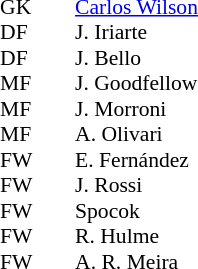<table style="font-size:90%; margin:0.2em auto;" cellspacing="0" cellpadding="0">
<tr>
<th width="25"></th>
<th width="25"></th>
</tr>
<tr>
<td>GK</td>
<td></td>
<td> <a href='#'>Carlos Wilson</a></td>
</tr>
<tr>
<td>DF</td>
<td></td>
<td> J. Iriarte</td>
</tr>
<tr>
<td>DF</td>
<td></td>
<td> J. Bello</td>
</tr>
<tr>
<td>MF</td>
<td></td>
<td> J. Goodfellow</td>
</tr>
<tr>
<td>MF</td>
<td></td>
<td> J. Morroni</td>
</tr>
<tr>
<td>MF</td>
<td></td>
<td> A. Olivari</td>
</tr>
<tr>
<td>FW</td>
<td></td>
<td> E. Fernández</td>
</tr>
<tr>
<td>FW</td>
<td></td>
<td> J. Rossi</td>
</tr>
<tr>
<td>FW</td>
<td></td>
<td> Spocok</td>
</tr>
<tr>
<td>FW</td>
<td></td>
<td> R. Hulme</td>
</tr>
<tr>
<td>FW</td>
<td></td>
<td> A. R. Meira</td>
</tr>
</table>
